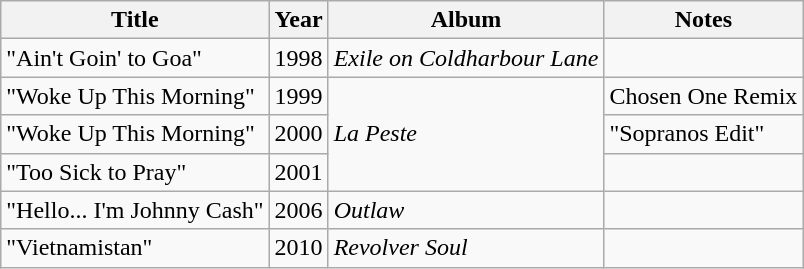<table class="wikitable">
<tr>
<th>Title</th>
<th>Year</th>
<th>Album</th>
<th>Notes</th>
</tr>
<tr>
<td>"Ain't Goin' to Goa"</td>
<td>1998</td>
<td><em>Exile on Coldharbour Lane</em></td>
<td></td>
</tr>
<tr>
<td>"Woke Up This Morning"</td>
<td>1999</td>
<td rowspan="3"><em>La Peste</em></td>
<td>Chosen One Remix</td>
</tr>
<tr>
<td>"Woke Up This Morning"</td>
<td>2000</td>
<td>"Sopranos Edit"</td>
</tr>
<tr>
<td>"Too Sick to Pray"</td>
<td>2001</td>
<td></td>
</tr>
<tr>
<td>"Hello... I'm Johnny Cash"</td>
<td>2006</td>
<td><em>Outlaw</em></td>
<td></td>
</tr>
<tr>
<td>"Vietnamistan"</td>
<td>2010</td>
<td><em>Revolver Soul</em></td>
<td></td>
</tr>
</table>
